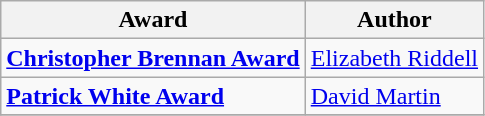<table class="wikitable">
<tr>
<th>Award</th>
<th>Author</th>
</tr>
<tr>
<td><strong><a href='#'>Christopher Brennan Award</a></strong></td>
<td><a href='#'>Elizabeth Riddell</a></td>
</tr>
<tr>
<td><strong><a href='#'>Patrick White Award</a></strong></td>
<td><a href='#'>David Martin</a></td>
</tr>
<tr>
</tr>
</table>
